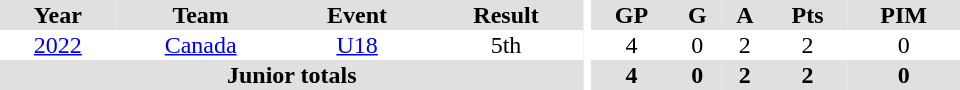<table border="0" cellpadding="1" cellspacing="0" ID="Table3" style="text-align:center; width:40em;">
<tr bgcolor="#e0e0e0">
<th>Year</th>
<th>Team</th>
<th>Event</th>
<th>Result</th>
<th rowspan="99" bgcolor="#ffffff"></th>
<th>GP</th>
<th>G</th>
<th>A</th>
<th>Pts</th>
<th>PIM</th>
</tr>
<tr>
<td><a href='#'>2022</a></td>
<td><a href='#'>Canada</a></td>
<td><a href='#'>U18</a></td>
<td>5th</td>
<td>4</td>
<td>0</td>
<td>2</td>
<td>2</td>
<td>0</td>
</tr>
<tr bgcolor="#e0e0e0">
<th colspan="4">Junior totals</th>
<th>4</th>
<th>0</th>
<th>2</th>
<th>2</th>
<th>0</th>
</tr>
</table>
